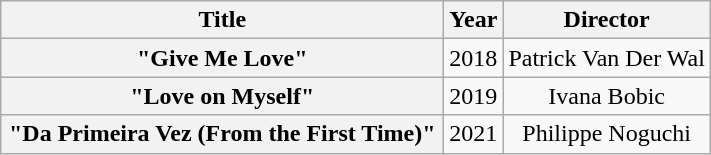<table class="wikitable plainrowheaders" style=text-align:center>
<tr>
<th scope="col" style="width:18em;">Title</th>
<th scope="col">Year</th>
<th scope="col">Director</th>
</tr>
<tr>
<th scope="row">"Give Me Love"</th>
<td>2018</td>
<td>Patrick Van Der Wal</td>
</tr>
<tr>
<th scope="row">"Love on Myself"</th>
<td>2019</td>
<td>Ivana Bobic</td>
</tr>
<tr>
<th scope="row">"Da Primeira Vez (From the First Time)"</th>
<td>2021</td>
<td>Philippe Noguchi</td>
</tr>
</table>
